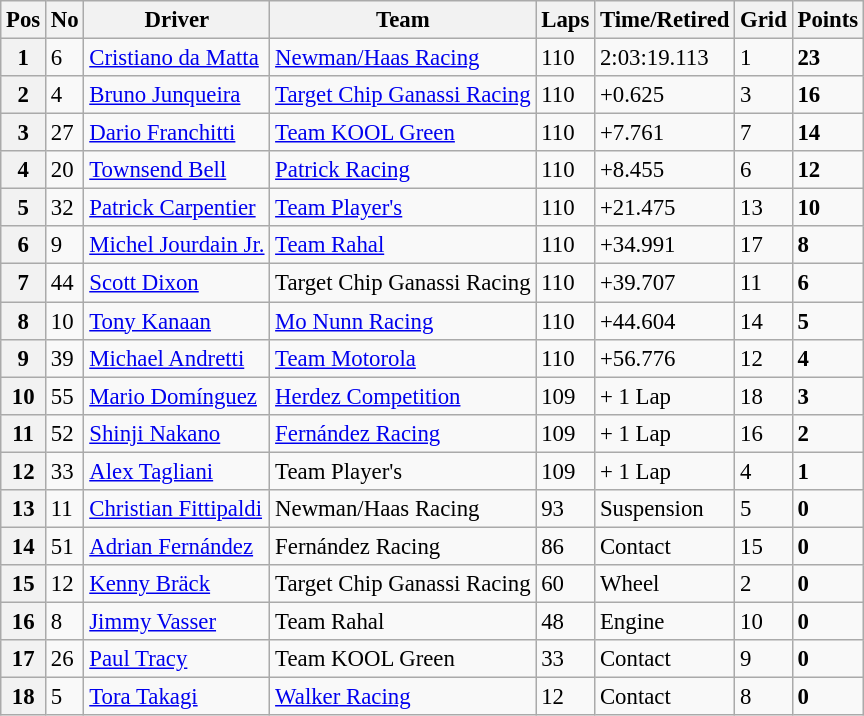<table class="wikitable" style="font-size:95%;">
<tr>
<th>Pos</th>
<th>No</th>
<th>Driver</th>
<th>Team</th>
<th>Laps</th>
<th>Time/Retired</th>
<th>Grid</th>
<th>Points</th>
</tr>
<tr>
<th>1</th>
<td>6</td>
<td> <a href='#'>Cristiano da Matta</a></td>
<td><a href='#'>Newman/Haas Racing</a></td>
<td>110</td>
<td>2:03:19.113</td>
<td>1</td>
<td><strong>23</strong></td>
</tr>
<tr>
<th>2</th>
<td>4</td>
<td> <a href='#'>Bruno Junqueira</a></td>
<td><a href='#'>Target Chip Ganassi Racing</a></td>
<td>110</td>
<td>+0.625</td>
<td>3</td>
<td><strong>16</strong></td>
</tr>
<tr>
<th>3</th>
<td>27</td>
<td> <a href='#'>Dario Franchitti</a></td>
<td><a href='#'>Team KOOL Green</a></td>
<td>110</td>
<td>+7.761</td>
<td>7</td>
<td><strong>14</strong></td>
</tr>
<tr>
<th>4</th>
<td>20</td>
<td> <a href='#'>Townsend Bell</a></td>
<td><a href='#'>Patrick Racing</a></td>
<td>110</td>
<td>+8.455</td>
<td>6</td>
<td><strong>12</strong></td>
</tr>
<tr>
<th>5</th>
<td>32</td>
<td> <a href='#'>Patrick Carpentier</a></td>
<td><a href='#'>Team Player's</a></td>
<td>110</td>
<td>+21.475</td>
<td>13</td>
<td><strong>10</strong></td>
</tr>
<tr>
<th>6</th>
<td>9</td>
<td> <a href='#'>Michel Jourdain Jr.</a></td>
<td><a href='#'>Team Rahal</a></td>
<td>110</td>
<td>+34.991</td>
<td>17</td>
<td><strong>8</strong></td>
</tr>
<tr>
<th>7</th>
<td>44</td>
<td> <a href='#'>Scott Dixon</a></td>
<td>Target Chip Ganassi Racing</td>
<td>110</td>
<td>+39.707</td>
<td>11</td>
<td><strong>6</strong></td>
</tr>
<tr>
<th>8</th>
<td>10</td>
<td> <a href='#'>Tony Kanaan</a></td>
<td><a href='#'>Mo Nunn Racing</a></td>
<td>110</td>
<td>+44.604</td>
<td>14</td>
<td><strong>5</strong></td>
</tr>
<tr>
<th>9</th>
<td>39</td>
<td> <a href='#'>Michael Andretti</a></td>
<td><a href='#'>Team Motorola</a></td>
<td>110</td>
<td>+56.776</td>
<td>12</td>
<td><strong>4</strong></td>
</tr>
<tr>
<th>10</th>
<td>55</td>
<td> <a href='#'>Mario Domínguez</a></td>
<td><a href='#'>Herdez Competition</a></td>
<td>109</td>
<td>+ 1 Lap</td>
<td>18</td>
<td><strong>3</strong></td>
</tr>
<tr>
<th>11</th>
<td>52</td>
<td> <a href='#'>Shinji Nakano</a></td>
<td><a href='#'>Fernández Racing</a></td>
<td>109</td>
<td>+ 1 Lap</td>
<td>16</td>
<td><strong>2</strong></td>
</tr>
<tr>
<th>12</th>
<td>33</td>
<td> <a href='#'>Alex Tagliani</a></td>
<td>Team Player's</td>
<td>109</td>
<td>+ 1 Lap</td>
<td>4</td>
<td><strong>1</strong></td>
</tr>
<tr>
<th>13</th>
<td>11</td>
<td> <a href='#'>Christian Fittipaldi</a></td>
<td>Newman/Haas Racing</td>
<td>93</td>
<td>Suspension</td>
<td>5</td>
<td><strong>0</strong></td>
</tr>
<tr>
<th>14</th>
<td>51</td>
<td> <a href='#'>Adrian Fernández</a></td>
<td>Fernández Racing</td>
<td>86</td>
<td>Contact</td>
<td>15</td>
<td><strong>0</strong></td>
</tr>
<tr>
<th>15</th>
<td>12</td>
<td> <a href='#'>Kenny Bräck</a></td>
<td>Target Chip Ganassi Racing</td>
<td>60</td>
<td>Wheel</td>
<td>2</td>
<td><strong>0</strong></td>
</tr>
<tr>
<th>16</th>
<td>8</td>
<td> <a href='#'>Jimmy Vasser</a></td>
<td>Team Rahal</td>
<td>48</td>
<td>Engine</td>
<td>10</td>
<td><strong>0</strong></td>
</tr>
<tr>
<th>17</th>
<td>26</td>
<td> <a href='#'>Paul Tracy</a></td>
<td>Team KOOL Green</td>
<td>33</td>
<td>Contact</td>
<td>9</td>
<td><strong>0</strong></td>
</tr>
<tr>
<th>18</th>
<td>5</td>
<td> <a href='#'>Tora Takagi</a></td>
<td><a href='#'>Walker Racing</a></td>
<td>12</td>
<td>Contact</td>
<td>8</td>
<td><strong>0</strong></td>
</tr>
</table>
